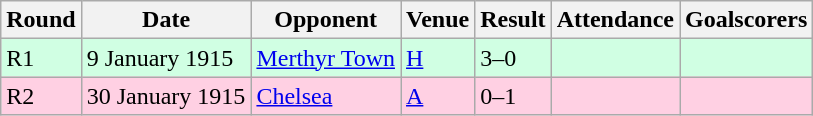<table class="wikitable">
<tr>
<th>Round</th>
<th>Date</th>
<th>Opponent</th>
<th>Venue</th>
<th>Result</th>
<th>Attendance</th>
<th>Goalscorers</th>
</tr>
<tr style="background:#d0ffe3;">
<td>R1</td>
<td>9 January 1915</td>
<td><a href='#'>Merthyr Town</a></td>
<td><a href='#'>H</a></td>
<td>3–0</td>
<td></td>
<td></td>
</tr>
<tr style="background:#ffd0e3;">
<td>R2</td>
<td>30 January 1915</td>
<td><a href='#'>Chelsea</a></td>
<td><a href='#'>A</a></td>
<td>0–1</td>
<td></td>
<td></td>
</tr>
</table>
